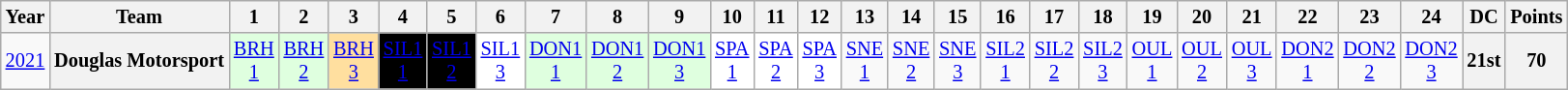<table class="wikitable" style="text-align:center; font-size:85%">
<tr>
<th>Year</th>
<th>Team</th>
<th>1</th>
<th>2</th>
<th>3</th>
<th>4</th>
<th>5</th>
<th>6</th>
<th>7</th>
<th>8</th>
<th>9</th>
<th>10</th>
<th>11</th>
<th>12</th>
<th>13</th>
<th>14</th>
<th>15</th>
<th>16</th>
<th>17</th>
<th>18</th>
<th>19</th>
<th>20</th>
<th>21</th>
<th>22</th>
<th>23</th>
<th>24</th>
<th>DC</th>
<th>Points</th>
</tr>
<tr>
<td><a href='#'>2021</a></td>
<th nowrap>Douglas Motorsport</th>
<td style="background:#DFFFDF;"><a href='#'>BRH<br>1</a><br></td>
<td style="background:#DFFFDF;"><a href='#'>BRH<br>2</a><br></td>
<td style="background:#FFDF9F;"><a href='#'>BRH<br>3</a><br></td>
<td style="background:#000000;color:white"><a href='#'><span>SIL1<br>1</span></a><br></td>
<td style="background:#000000;color:white"><a href='#'><span>SIL1<br>2</span></a><br></td>
<td style="background:#FFFFFF;"><a href='#'>SIL1<br>3</a><br></td>
<td style="background:#DFFFDF;"><a href='#'>DON1<br>1</a><br></td>
<td style="background:#DFFFDF;"><a href='#'>DON1<br>2</a><br></td>
<td style="background:#DFFFDF;"><a href='#'>DON1<br>3</a><br></td>
<td style="background:#FFFFFF;"><a href='#'>SPA<br>1</a><br></td>
<td style="background:#FFFFFF;"><a href='#'>SPA<br>2</a><br></td>
<td style="background:#FFFFFF;"><a href='#'>SPA<br>3</a><br></td>
<td><a href='#'>SNE<br>1</a></td>
<td><a href='#'>SNE<br>2</a></td>
<td><a href='#'>SNE<br>3</a></td>
<td><a href='#'>SIL2<br>1</a></td>
<td><a href='#'>SIL2<br>2</a></td>
<td><a href='#'>SIL2<br>3</a></td>
<td><a href='#'>OUL<br>1</a></td>
<td><a href='#'>OUL<br>2</a></td>
<td><a href='#'>OUL<br>3</a></td>
<td><a href='#'>DON2<br>1</a></td>
<td><a href='#'>DON2<br>2</a></td>
<td><a href='#'>DON2<br>3</a></td>
<th>21st</th>
<th>70</th>
</tr>
</table>
